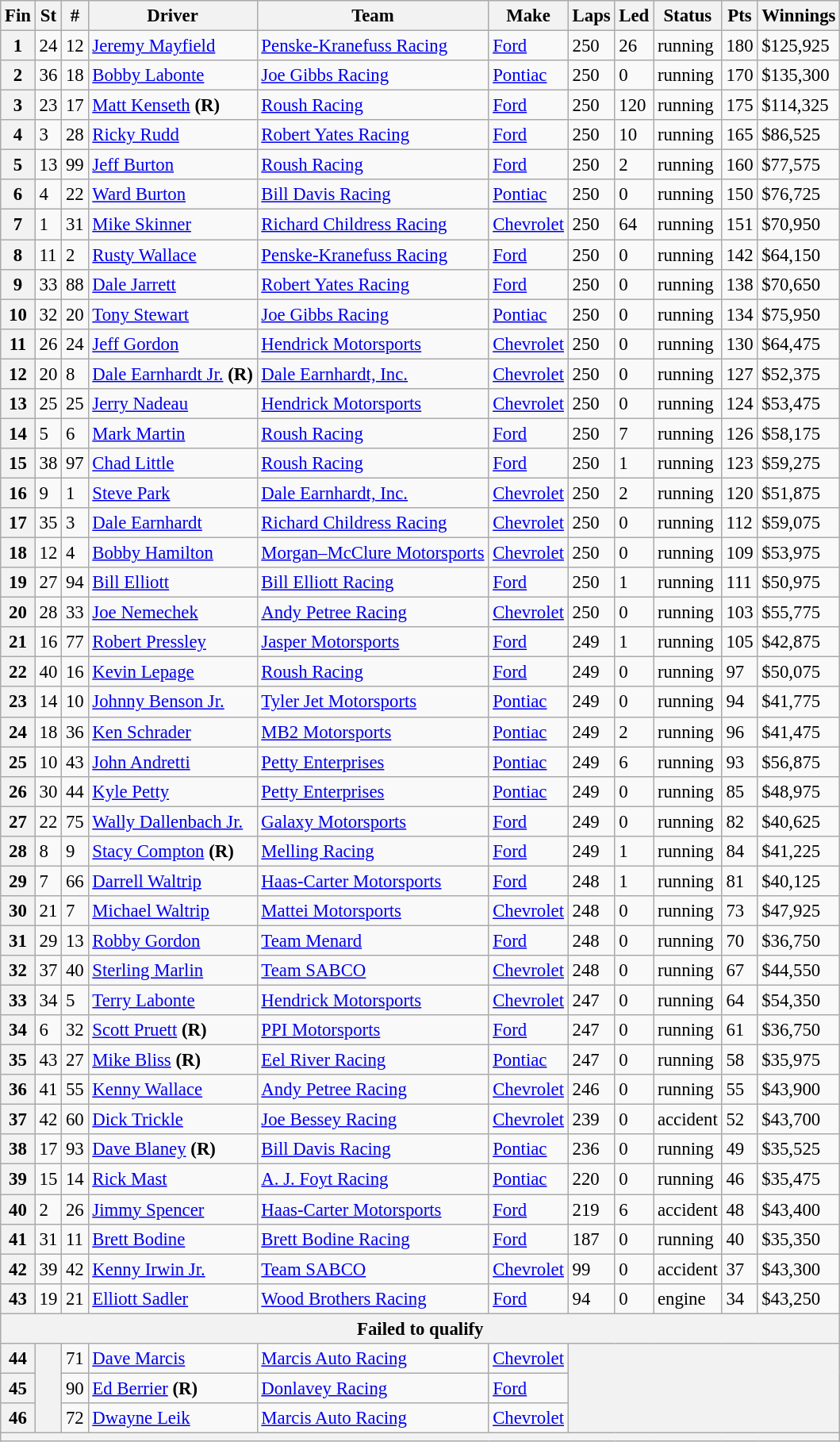<table class="wikitable" style="font-size:95%">
<tr>
<th>Fin</th>
<th>St</th>
<th>#</th>
<th>Driver</th>
<th>Team</th>
<th>Make</th>
<th>Laps</th>
<th>Led</th>
<th>Status</th>
<th>Pts</th>
<th>Winnings</th>
</tr>
<tr>
<th>1</th>
<td>24</td>
<td>12</td>
<td><a href='#'>Jeremy Mayfield</a></td>
<td><a href='#'>Penske-Kranefuss Racing</a></td>
<td><a href='#'>Ford</a></td>
<td>250</td>
<td>26</td>
<td>running</td>
<td>180</td>
<td>$125,925</td>
</tr>
<tr>
<th>2</th>
<td>36</td>
<td>18</td>
<td><a href='#'>Bobby Labonte</a></td>
<td><a href='#'>Joe Gibbs Racing</a></td>
<td><a href='#'>Pontiac</a></td>
<td>250</td>
<td>0</td>
<td>running</td>
<td>170</td>
<td>$135,300</td>
</tr>
<tr>
<th>3</th>
<td>23</td>
<td>17</td>
<td><a href='#'>Matt Kenseth</a> <strong>(R)</strong></td>
<td><a href='#'>Roush Racing</a></td>
<td><a href='#'>Ford</a></td>
<td>250</td>
<td>120</td>
<td>running</td>
<td>175</td>
<td>$114,325</td>
</tr>
<tr>
<th>4</th>
<td>3</td>
<td>28</td>
<td><a href='#'>Ricky Rudd</a></td>
<td><a href='#'>Robert Yates Racing</a></td>
<td><a href='#'>Ford</a></td>
<td>250</td>
<td>10</td>
<td>running</td>
<td>165</td>
<td>$86,525</td>
</tr>
<tr>
<th>5</th>
<td>13</td>
<td>99</td>
<td><a href='#'>Jeff Burton</a></td>
<td><a href='#'>Roush Racing</a></td>
<td><a href='#'>Ford</a></td>
<td>250</td>
<td>2</td>
<td>running</td>
<td>160</td>
<td>$77,575</td>
</tr>
<tr>
<th>6</th>
<td>4</td>
<td>22</td>
<td><a href='#'>Ward Burton</a></td>
<td><a href='#'>Bill Davis Racing</a></td>
<td><a href='#'>Pontiac</a></td>
<td>250</td>
<td>0</td>
<td>running</td>
<td>150</td>
<td>$76,725</td>
</tr>
<tr>
<th>7</th>
<td>1</td>
<td>31</td>
<td><a href='#'>Mike Skinner</a></td>
<td><a href='#'>Richard Childress Racing</a></td>
<td><a href='#'>Chevrolet</a></td>
<td>250</td>
<td>64</td>
<td>running</td>
<td>151</td>
<td>$70,950</td>
</tr>
<tr>
<th>8</th>
<td>11</td>
<td>2</td>
<td><a href='#'>Rusty Wallace</a></td>
<td><a href='#'>Penske-Kranefuss Racing</a></td>
<td><a href='#'>Ford</a></td>
<td>250</td>
<td>0</td>
<td>running</td>
<td>142</td>
<td>$64,150</td>
</tr>
<tr>
<th>9</th>
<td>33</td>
<td>88</td>
<td><a href='#'>Dale Jarrett</a></td>
<td><a href='#'>Robert Yates Racing</a></td>
<td><a href='#'>Ford</a></td>
<td>250</td>
<td>0</td>
<td>running</td>
<td>138</td>
<td>$70,650</td>
</tr>
<tr>
<th>10</th>
<td>32</td>
<td>20</td>
<td><a href='#'>Tony Stewart</a></td>
<td><a href='#'>Joe Gibbs Racing</a></td>
<td><a href='#'>Pontiac</a></td>
<td>250</td>
<td>0</td>
<td>running</td>
<td>134</td>
<td>$75,950</td>
</tr>
<tr>
<th>11</th>
<td>26</td>
<td>24</td>
<td><a href='#'>Jeff Gordon</a></td>
<td><a href='#'>Hendrick Motorsports</a></td>
<td><a href='#'>Chevrolet</a></td>
<td>250</td>
<td>0</td>
<td>running</td>
<td>130</td>
<td>$64,475</td>
</tr>
<tr>
<th>12</th>
<td>20</td>
<td>8</td>
<td><a href='#'>Dale Earnhardt Jr.</a> <strong>(R)</strong></td>
<td><a href='#'>Dale Earnhardt, Inc.</a></td>
<td><a href='#'>Chevrolet</a></td>
<td>250</td>
<td>0</td>
<td>running</td>
<td>127</td>
<td>$52,375</td>
</tr>
<tr>
<th>13</th>
<td>25</td>
<td>25</td>
<td><a href='#'>Jerry Nadeau</a></td>
<td><a href='#'>Hendrick Motorsports</a></td>
<td><a href='#'>Chevrolet</a></td>
<td>250</td>
<td>0</td>
<td>running</td>
<td>124</td>
<td>$53,475</td>
</tr>
<tr>
<th>14</th>
<td>5</td>
<td>6</td>
<td><a href='#'>Mark Martin</a></td>
<td><a href='#'>Roush Racing</a></td>
<td><a href='#'>Ford</a></td>
<td>250</td>
<td>7</td>
<td>running</td>
<td>126</td>
<td>$58,175</td>
</tr>
<tr>
<th>15</th>
<td>38</td>
<td>97</td>
<td><a href='#'>Chad Little</a></td>
<td><a href='#'>Roush Racing</a></td>
<td><a href='#'>Ford</a></td>
<td>250</td>
<td>1</td>
<td>running</td>
<td>123</td>
<td>$59,275</td>
</tr>
<tr>
<th>16</th>
<td>9</td>
<td>1</td>
<td><a href='#'>Steve Park</a></td>
<td><a href='#'>Dale Earnhardt, Inc.</a></td>
<td><a href='#'>Chevrolet</a></td>
<td>250</td>
<td>2</td>
<td>running</td>
<td>120</td>
<td>$51,875</td>
</tr>
<tr>
<th>17</th>
<td>35</td>
<td>3</td>
<td><a href='#'>Dale Earnhardt</a></td>
<td><a href='#'>Richard Childress Racing</a></td>
<td><a href='#'>Chevrolet</a></td>
<td>250</td>
<td>0</td>
<td>running</td>
<td>112</td>
<td>$59,075</td>
</tr>
<tr>
<th>18</th>
<td>12</td>
<td>4</td>
<td><a href='#'>Bobby Hamilton</a></td>
<td><a href='#'>Morgan–McClure Motorsports</a></td>
<td><a href='#'>Chevrolet</a></td>
<td>250</td>
<td>0</td>
<td>running</td>
<td>109</td>
<td>$53,975</td>
</tr>
<tr>
<th>19</th>
<td>27</td>
<td>94</td>
<td><a href='#'>Bill Elliott</a></td>
<td><a href='#'>Bill Elliott Racing</a></td>
<td><a href='#'>Ford</a></td>
<td>250</td>
<td>1</td>
<td>running</td>
<td>111</td>
<td>$50,975</td>
</tr>
<tr>
<th>20</th>
<td>28</td>
<td>33</td>
<td><a href='#'>Joe Nemechek</a></td>
<td><a href='#'>Andy Petree Racing</a></td>
<td><a href='#'>Chevrolet</a></td>
<td>250</td>
<td>0</td>
<td>running</td>
<td>103</td>
<td>$55,775</td>
</tr>
<tr>
<th>21</th>
<td>16</td>
<td>77</td>
<td><a href='#'>Robert Pressley</a></td>
<td><a href='#'>Jasper Motorsports</a></td>
<td><a href='#'>Ford</a></td>
<td>249</td>
<td>1</td>
<td>running</td>
<td>105</td>
<td>$42,875</td>
</tr>
<tr>
<th>22</th>
<td>40</td>
<td>16</td>
<td><a href='#'>Kevin Lepage</a></td>
<td><a href='#'>Roush Racing</a></td>
<td><a href='#'>Ford</a></td>
<td>249</td>
<td>0</td>
<td>running</td>
<td>97</td>
<td>$50,075</td>
</tr>
<tr>
<th>23</th>
<td>14</td>
<td>10</td>
<td><a href='#'>Johnny Benson Jr.</a></td>
<td><a href='#'>Tyler Jet Motorsports</a></td>
<td><a href='#'>Pontiac</a></td>
<td>249</td>
<td>0</td>
<td>running</td>
<td>94</td>
<td>$41,775</td>
</tr>
<tr>
<th>24</th>
<td>18</td>
<td>36</td>
<td><a href='#'>Ken Schrader</a></td>
<td><a href='#'>MB2 Motorsports</a></td>
<td><a href='#'>Pontiac</a></td>
<td>249</td>
<td>2</td>
<td>running</td>
<td>96</td>
<td>$41,475</td>
</tr>
<tr>
<th>25</th>
<td>10</td>
<td>43</td>
<td><a href='#'>John Andretti</a></td>
<td><a href='#'>Petty Enterprises</a></td>
<td><a href='#'>Pontiac</a></td>
<td>249</td>
<td>6</td>
<td>running</td>
<td>93</td>
<td>$56,875</td>
</tr>
<tr>
<th>26</th>
<td>30</td>
<td>44</td>
<td><a href='#'>Kyle Petty</a></td>
<td><a href='#'>Petty Enterprises</a></td>
<td><a href='#'>Pontiac</a></td>
<td>249</td>
<td>0</td>
<td>running</td>
<td>85</td>
<td>$48,975</td>
</tr>
<tr>
<th>27</th>
<td>22</td>
<td>75</td>
<td><a href='#'>Wally Dallenbach Jr.</a></td>
<td><a href='#'>Galaxy Motorsports</a></td>
<td><a href='#'>Ford</a></td>
<td>249</td>
<td>0</td>
<td>running</td>
<td>82</td>
<td>$40,625</td>
</tr>
<tr>
<th>28</th>
<td>8</td>
<td>9</td>
<td><a href='#'>Stacy Compton</a> <strong>(R)</strong></td>
<td><a href='#'>Melling Racing</a></td>
<td><a href='#'>Ford</a></td>
<td>249</td>
<td>1</td>
<td>running</td>
<td>84</td>
<td>$41,225</td>
</tr>
<tr>
<th>29</th>
<td>7</td>
<td>66</td>
<td><a href='#'>Darrell Waltrip</a></td>
<td><a href='#'>Haas-Carter Motorsports</a></td>
<td><a href='#'>Ford</a></td>
<td>248</td>
<td>1</td>
<td>running</td>
<td>81</td>
<td>$40,125</td>
</tr>
<tr>
<th>30</th>
<td>21</td>
<td>7</td>
<td><a href='#'>Michael Waltrip</a></td>
<td><a href='#'>Mattei Motorsports</a></td>
<td><a href='#'>Chevrolet</a></td>
<td>248</td>
<td>0</td>
<td>running</td>
<td>73</td>
<td>$47,925</td>
</tr>
<tr>
<th>31</th>
<td>29</td>
<td>13</td>
<td><a href='#'>Robby Gordon</a></td>
<td><a href='#'>Team Menard</a></td>
<td><a href='#'>Ford</a></td>
<td>248</td>
<td>0</td>
<td>running</td>
<td>70</td>
<td>$36,750</td>
</tr>
<tr>
<th>32</th>
<td>37</td>
<td>40</td>
<td><a href='#'>Sterling Marlin</a></td>
<td><a href='#'>Team SABCO</a></td>
<td><a href='#'>Chevrolet</a></td>
<td>248</td>
<td>0</td>
<td>running</td>
<td>67</td>
<td>$44,550</td>
</tr>
<tr>
<th>33</th>
<td>34</td>
<td>5</td>
<td><a href='#'>Terry Labonte</a></td>
<td><a href='#'>Hendrick Motorsports</a></td>
<td><a href='#'>Chevrolet</a></td>
<td>247</td>
<td>0</td>
<td>running</td>
<td>64</td>
<td>$54,350</td>
</tr>
<tr>
<th>34</th>
<td>6</td>
<td>32</td>
<td><a href='#'>Scott Pruett</a> <strong>(R)</strong></td>
<td><a href='#'>PPI Motorsports</a></td>
<td><a href='#'>Ford</a></td>
<td>247</td>
<td>0</td>
<td>running</td>
<td>61</td>
<td>$36,750</td>
</tr>
<tr>
<th>35</th>
<td>43</td>
<td>27</td>
<td><a href='#'>Mike Bliss</a> <strong>(R)</strong></td>
<td><a href='#'>Eel River Racing</a></td>
<td><a href='#'>Pontiac</a></td>
<td>247</td>
<td>0</td>
<td>running</td>
<td>58</td>
<td>$35,975</td>
</tr>
<tr>
<th>36</th>
<td>41</td>
<td>55</td>
<td><a href='#'>Kenny Wallace</a></td>
<td><a href='#'>Andy Petree Racing</a></td>
<td><a href='#'>Chevrolet</a></td>
<td>246</td>
<td>0</td>
<td>running</td>
<td>55</td>
<td>$43,900</td>
</tr>
<tr>
<th>37</th>
<td>42</td>
<td>60</td>
<td><a href='#'>Dick Trickle</a></td>
<td><a href='#'>Joe Bessey Racing</a></td>
<td><a href='#'>Chevrolet</a></td>
<td>239</td>
<td>0</td>
<td>accident</td>
<td>52</td>
<td>$43,700</td>
</tr>
<tr>
<th>38</th>
<td>17</td>
<td>93</td>
<td><a href='#'>Dave Blaney</a> <strong>(R)</strong></td>
<td><a href='#'>Bill Davis Racing</a></td>
<td><a href='#'>Pontiac</a></td>
<td>236</td>
<td>0</td>
<td>running</td>
<td>49</td>
<td>$35,525</td>
</tr>
<tr>
<th>39</th>
<td>15</td>
<td>14</td>
<td><a href='#'>Rick Mast</a></td>
<td><a href='#'>A. J. Foyt Racing</a></td>
<td><a href='#'>Pontiac</a></td>
<td>220</td>
<td>0</td>
<td>running</td>
<td>46</td>
<td>$35,475</td>
</tr>
<tr>
<th>40</th>
<td>2</td>
<td>26</td>
<td><a href='#'>Jimmy Spencer</a></td>
<td><a href='#'>Haas-Carter Motorsports</a></td>
<td><a href='#'>Ford</a></td>
<td>219</td>
<td>6</td>
<td>accident</td>
<td>48</td>
<td>$43,400</td>
</tr>
<tr>
<th>41</th>
<td>31</td>
<td>11</td>
<td><a href='#'>Brett Bodine</a></td>
<td><a href='#'>Brett Bodine Racing</a></td>
<td><a href='#'>Ford</a></td>
<td>187</td>
<td>0</td>
<td>running</td>
<td>40</td>
<td>$35,350</td>
</tr>
<tr>
<th>42</th>
<td>39</td>
<td>42</td>
<td><a href='#'>Kenny Irwin Jr.</a></td>
<td><a href='#'>Team SABCO</a></td>
<td><a href='#'>Chevrolet</a></td>
<td>99</td>
<td>0</td>
<td>accident</td>
<td>37</td>
<td>$43,300</td>
</tr>
<tr>
<th>43</th>
<td>19</td>
<td>21</td>
<td><a href='#'>Elliott Sadler</a></td>
<td><a href='#'>Wood Brothers Racing</a></td>
<td><a href='#'>Ford</a></td>
<td>94</td>
<td>0</td>
<td>engine</td>
<td>34</td>
<td>$43,250</td>
</tr>
<tr>
<th colspan="11">Failed to qualify</th>
</tr>
<tr>
<th>44</th>
<th rowspan="3"></th>
<td>71</td>
<td><a href='#'>Dave Marcis</a></td>
<td><a href='#'>Marcis Auto Racing</a></td>
<td><a href='#'>Chevrolet</a></td>
<th colspan="5" rowspan="3"></th>
</tr>
<tr>
<th>45</th>
<td>90</td>
<td><a href='#'>Ed Berrier</a> <strong>(R)</strong></td>
<td><a href='#'>Donlavey Racing</a></td>
<td><a href='#'>Ford</a></td>
</tr>
<tr>
<th>46</th>
<td>72</td>
<td><a href='#'>Dwayne Leik</a></td>
<td><a href='#'>Marcis Auto Racing</a></td>
<td><a href='#'>Chevrolet</a></td>
</tr>
<tr>
<th colspan="11"></th>
</tr>
</table>
